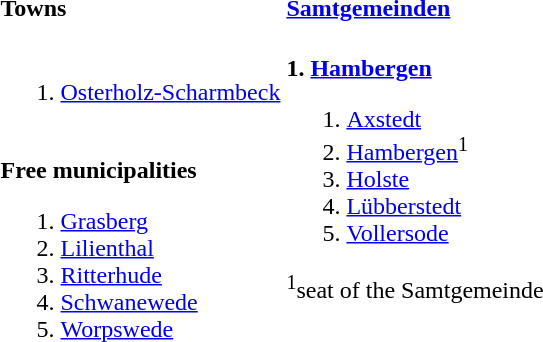<table>
<tr>
<th align=left width=50%>Towns</th>
<th align=left width=50%><a href='#'>Samtgemeinden</a></th>
</tr>
<tr valign=top>
<td><br><ol><li><a href='#'>Osterholz-Scharmbeck</a></li></ol><br>
<strong>Free municipalities</strong><ol><li><a href='#'>Grasberg</a></li><li><a href='#'>Lilienthal</a></li><li><a href='#'>Ritterhude</a></li><li><a href='#'>Schwanewede</a></li><li><a href='#'>Worpswede</a></li></ol></td>
<td><br><strong>1. <a href='#'>Hambergen</a></strong><ol><li><a href='#'>Axstedt</a></li><li><a href='#'>Hambergen</a><sup>1</sup></li><li><a href='#'>Holste</a></li><li><a href='#'>Lübberstedt</a></li><li><a href='#'>Vollersode</a></li></ol><sup>1</sup>seat of the Samtgemeinde</td>
</tr>
</table>
